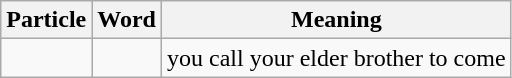<table class="wikitable">
<tr>
<th>Particle</th>
<th>Word</th>
<th>Meaning</th>
</tr>
<tr>
<td><strong></strong></td>
<td></td>
<td>you call your elder brother to come</td>
</tr>
</table>
